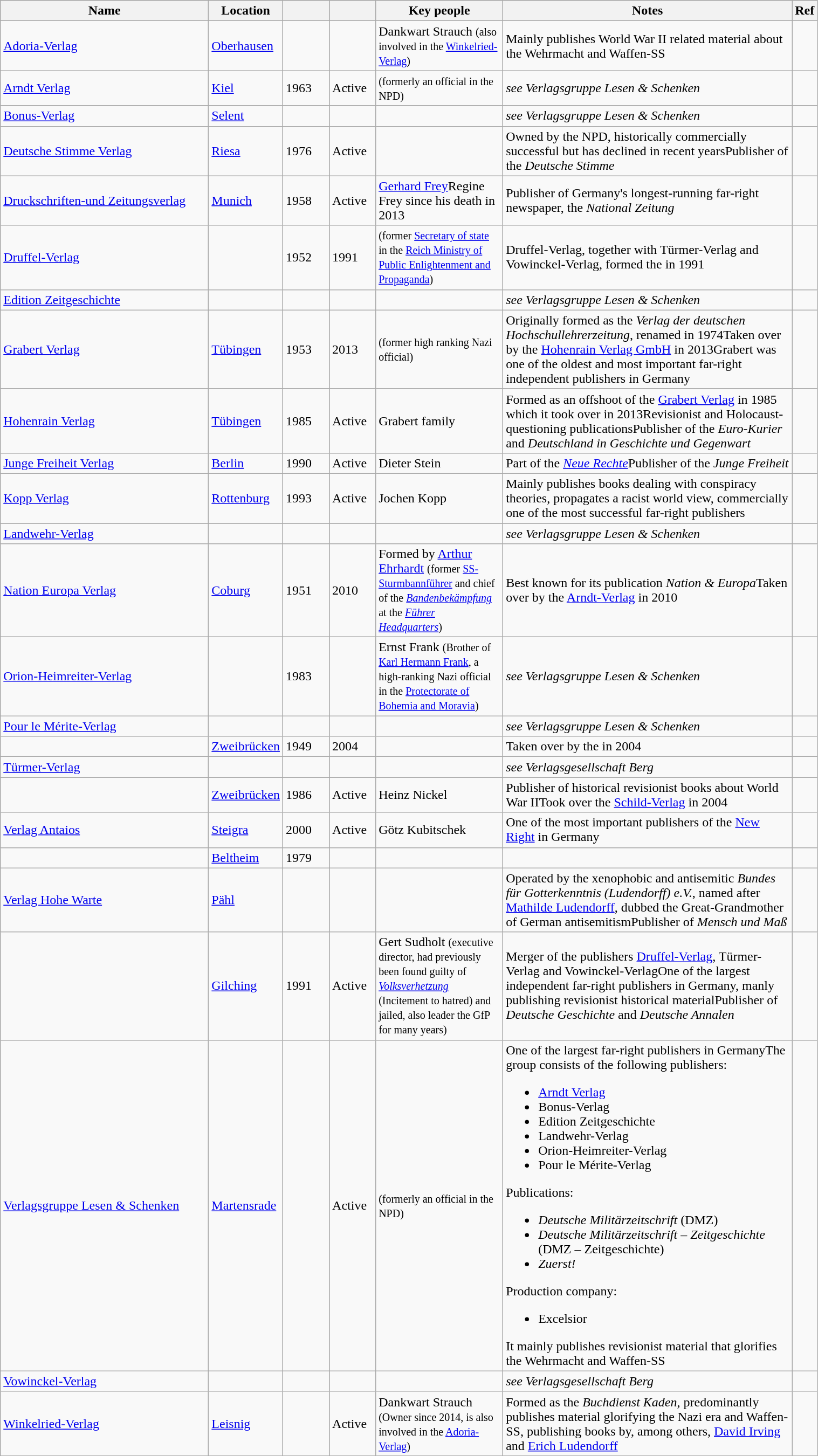<table class="wikitable sortable">
<tr align="center" style="background:#dfdfdf">
<th width="250" scope=col><strong>Name</strong></th>
<th width="50" scope=col><strong>Location</strong></th>
<th width="50" scope=col><strong></strong></th>
<th width="50" scope=col><strong></strong></th>
<th width="150" scope=col><strong>Key people</strong></th>
<th width="350" scope=col><strong>Notes</strong></th>
<th scope=col class=unsortable><strong>Ref</strong></th>
</tr>
<tr align="left">
<td><a href='#'>Adoria-Verlag</a></td>
<td><a href='#'>Oberhausen</a></td>
<td></td>
<td></td>
<td>Dankwart Strauch <small>(also involved in the <a href='#'>Winkelried-Verlag</a>)</small></td>
<td>Mainly publishes World War II related material about the Wehrmacht and Waffen-SS</td>
<td></td>
</tr>
<tr align="left">
<td><a href='#'>Arndt Verlag</a></td>
<td><a href='#'>Kiel</a></td>
<td>1963</td>
<td>Active</td>
<td> <small>(formerly an official in the NPD)</small></td>
<td><em>see Verlagsgruppe Lesen & Schenken</em></td>
<td></td>
</tr>
<tr align="left">
<td><a href='#'>Bonus-Verlag</a></td>
<td><a href='#'>Selent</a></td>
<td></td>
<td></td>
<td></td>
<td><em>see Verlagsgruppe Lesen & Schenken</em></td>
<td></td>
</tr>
<tr align="left">
<td><a href='#'>Deutsche Stimme Verlag</a></td>
<td><a href='#'>Riesa</a></td>
<td>1976</td>
<td>Active</td>
<td></td>
<td>Owned by the NPD, historically commercially successful but has declined in recent yearsPublisher of the <em>Deutsche Stimme</em></td>
<td></td>
</tr>
<tr align="left">
<td><a href='#'>Druckschriften-und Zeitungsverlag</a></td>
<td><a href='#'>Munich</a></td>
<td>1958</td>
<td>Active</td>
<td><a href='#'>Gerhard Frey</a>Regine Frey since his death in 2013</td>
<td>Publisher of Germany's longest-running far-right newspaper, the <em>National Zeitung</em></td>
<td></td>
</tr>
<tr align="left">
<td><a href='#'>Druffel-Verlag</a></td>
<td></td>
<td>1952</td>
<td>1991</td>
<td> <small>(former <a href='#'>Secretary of state</a> in the <a href='#'>Reich Ministry of Public Enlightenment and Propaganda</a>)</small></td>
<td>Druffel-Verlag, together with Türmer-Verlag and Vowinckel-Verlag, formed the  in 1991</td>
<td></td>
</tr>
<tr align="left">
<td><a href='#'>Edition Zeitgeschichte</a></td>
<td></td>
<td></td>
<td></td>
<td></td>
<td><em>see Verlagsgruppe Lesen & Schenken</em></td>
<td></td>
</tr>
<tr align="left">
<td><a href='#'>Grabert Verlag</a></td>
<td><a href='#'>Tübingen</a></td>
<td>1953</td>
<td>2013</td>
<td> <small>(former high ranking Nazi official)</small></td>
<td>Originally formed as the <em>Verlag der deutschen Hochschullehrerzeitung</em>, renamed in 1974Taken over by the <a href='#'>Hohenrain Verlag GmbH</a> in 2013Grabert was one of the oldest and most important far-right independent publishers in Germany</td>
<td></td>
</tr>
<tr align="left">
<td><a href='#'>Hohenrain Verlag</a></td>
<td><a href='#'>Tübingen</a></td>
<td>1985</td>
<td>Active</td>
<td>Grabert family</td>
<td>Formed as an offshoot of the <a href='#'>Grabert Verlag</a> in 1985 which it took over in 2013Revisionist and Holocaust-questioning publicationsPublisher of the <em>Euro-Kurier</em> and <em>Deutschland in Geschichte und Gegenwart</em></td>
<td></td>
</tr>
<tr align="left">
<td><a href='#'>Junge Freiheit Verlag</a></td>
<td><a href='#'>Berlin</a></td>
<td>1990</td>
<td>Active</td>
<td>Dieter Stein</td>
<td>Part of the <em><a href='#'>Neue Rechte</a></em>Publisher of the <em>Junge Freiheit</em></td>
<td></td>
</tr>
<tr align="left">
<td><a href='#'>Kopp Verlag</a></td>
<td><a href='#'>Rottenburg</a></td>
<td>1993</td>
<td>Active</td>
<td>Jochen Kopp</td>
<td>Mainly publishes books dealing with conspiracy theories, propagates a racist world view, commercially one of the most successful far-right publishers</td>
<td></td>
</tr>
<tr align="left">
<td><a href='#'>Landwehr-Verlag</a></td>
<td></td>
<td></td>
<td></td>
<td></td>
<td><em>see Verlagsgruppe Lesen & Schenken</em></td>
<td></td>
</tr>
<tr align="left">
<td><a href='#'>Nation Europa Verlag</a></td>
<td><a href='#'>Coburg</a></td>
<td>1951</td>
<td>2010</td>
<td>Formed by <a href='#'>Arthur Ehrhardt</a> <small>(former <a href='#'>SS-Sturmbannführer</a> and chief of the <em><a href='#'>Bandenbekämpfung</a></em> at the <em><a href='#'>Führer Headquarters</a></em>)</small></td>
<td>Best known for its publication <em>Nation & Europa</em>Taken over by the <a href='#'>Arndt-Verlag</a> in 2010</td>
<td></td>
</tr>
<tr align="left">
<td><a href='#'>Orion-Heimreiter-Verlag</a></td>
<td></td>
<td>1983</td>
<td></td>
<td>Ernst Frank <small>(Brother of <a href='#'>Karl Hermann Frank</a>, a high-ranking Nazi official in the <a href='#'>Protectorate of Bohemia and Moravia</a>)</small></td>
<td><em>see Verlagsgruppe Lesen & Schenken</em></td>
<td></td>
</tr>
<tr align="left">
<td><a href='#'>Pour le Mérite-Verlag</a></td>
<td></td>
<td></td>
<td></td>
<td></td>
<td><em>see Verlagsgruppe Lesen & Schenken</em></td>
<td></td>
</tr>
<tr align="left">
<td></td>
<td><a href='#'>Zweibrücken</a></td>
<td>1949</td>
<td>2004</td>
<td></td>
<td>Taken over by the  in 2004</td>
<td></td>
</tr>
<tr align="left">
<td><a href='#'>Türmer-Verlag</a></td>
<td></td>
<td></td>
<td></td>
<td></td>
<td><em>see Verlagsgesellschaft Berg</em></td>
<td></td>
</tr>
<tr align="left">
<td></td>
<td><a href='#'>Zweibrücken</a></td>
<td>1986</td>
<td>Active</td>
<td>Heinz Nickel</td>
<td>Publisher of historical revisionist books about World War IITook over the <a href='#'>Schild-Verlag</a> in 2004</td>
<td></td>
</tr>
<tr align="left">
<td><a href='#'>Verlag Antaios</a></td>
<td><a href='#'>Steigra</a></td>
<td>2000</td>
<td>Active</td>
<td>Götz Kubitschek</td>
<td>One of the most important publishers of the <a href='#'>New Right</a> in Germany</td>
<td></td>
</tr>
<tr align="left">
<td></td>
<td><a href='#'>Beltheim</a></td>
<td>1979</td>
<td></td>
<td></td>
<td></td>
<td></td>
</tr>
<tr align="left">
<td><a href='#'>Verlag Hohe Warte</a></td>
<td><a href='#'>Pähl</a></td>
<td></td>
<td></td>
<td></td>
<td>Operated by the xenophobic and antisemitic <em>Bundes für Gotterkenntnis (Ludendorff) e.V.</em>, named after <a href='#'>Mathilde Ludendorff</a>, dubbed the Great-Grandmother of German antisemitismPublisher of <em>Mensch und Maß</em></td>
<td></td>
</tr>
<tr align="left">
<td></td>
<td><a href='#'>Gilching</a></td>
<td>1991</td>
<td>Active</td>
<td>Gert Sudholt <small>(executive director, had previously been found guilty of <em><a href='#'>Volksverhetzung</a></em> (Incitement to hatred) and jailed, also leader the GfP for many years)</small></td>
<td>Merger of the publishers <a href='#'>Druffel-Verlag</a>, Türmer-Verlag and Vowinckel-VerlagOne of the largest independent far-right publishers in Germany, manly publishing revisionist historical materialPublisher of <em>Deutsche Geschichte</em> and <em>Deutsche Annalen</em></td>
<td></td>
</tr>
<tr align="left">
<td><a href='#'>Verlagsgruppe Lesen & Schenken</a></td>
<td><a href='#'>Martensrade</a></td>
<td></td>
<td>Active</td>
<td> <small>(formerly an official in the NPD)</small></td>
<td>One of the largest far-right publishers in GermanyThe group consists of the following publishers:<br><ul><li><a href='#'>Arndt Verlag</a></li><li>Bonus-Verlag</li><li>Edition Zeitgeschichte</li><li>Landwehr-Verlag</li><li>Orion-Heimreiter-Verlag</li><li>Pour le Mérite-Verlag</li></ul>Publications:<ul><li><em>Deutsche Militärzeitschrift</em> (DMZ)</li><li><em>Deutsche Militärzeitschrift – Zeitgeschichte</em> (DMZ – Zeitgeschichte)</li><li><em>Zuerst!</em></li></ul>Production company:<ul><li>Excelsior</li></ul>It mainly publishes revisionist material that glorifies the Wehrmacht and Waffen-SS</td>
<td></td>
</tr>
<tr align="left">
<td><a href='#'>Vowinckel-Verlag</a></td>
<td></td>
<td></td>
<td></td>
<td></td>
<td><em>see Verlagsgesellschaft Berg</em></td>
<td></td>
</tr>
<tr align="left">
<td><a href='#'>Winkelried-Verlag</a></td>
<td><a href='#'>Leisnig</a></td>
<td></td>
<td>Active</td>
<td>Dankwart Strauch <small>(Owner since 2014, is also involved in the <a href='#'>Adoria-Verlag</a>)</small></td>
<td>Formed as the <em>Buchdienst Kaden</em>, predominantly publishes material glorifying the Nazi era and Waffen-SS, publishing books by, among others, <a href='#'>David Irving</a> and <a href='#'>Erich Ludendorff</a></td>
<td></td>
</tr>
</table>
